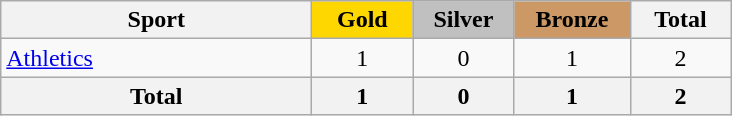<table class="wikitable sortable" style="text-align:center;">
<tr>
<th width=200>Sport</th>
<td bgcolor=gold width=60><strong>Gold</strong></td>
<td bgcolor=silver width=60><strong>Silver</strong></td>
<td bgcolor=#cc9966 width=70><strong>Bronze</strong></td>
<th width=60>Total</th>
</tr>
<tr>
<td align=left> <a href='#'>Athletics</a></td>
<td>1</td>
<td>0</td>
<td>1</td>
<td>2</td>
</tr>
<tr>
<th>Total</th>
<th>1</th>
<th>0</th>
<th>1</th>
<th>2</th>
</tr>
</table>
